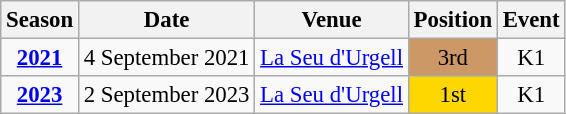<table class="wikitable" style="text-align:center; font-size:95%;">
<tr>
<th>Season</th>
<th>Date</th>
<th>Venue</th>
<th>Position</th>
<th>Event</th>
</tr>
<tr>
<td><strong><a href='#'>2021</a></strong></td>
<td align=right>4 September 2021</td>
<td align=left><a href='#'>La Seu d'Urgell</a></td>
<td bgcolor=cc9966>3rd</td>
<td>K1</td>
</tr>
<tr>
<td><strong><a href='#'>2023</a></strong></td>
<td align=right>2 September 2023</td>
<td align=left><a href='#'>La Seu d'Urgell</a></td>
<td bgcolor=gold>1st</td>
<td>K1</td>
</tr>
</table>
